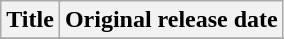<table class="wikitable plainrowheaders">
<tr>
<th colspan=2>Title</th>
<th>Original release date</th>
</tr>
<tr>
</tr>
</table>
